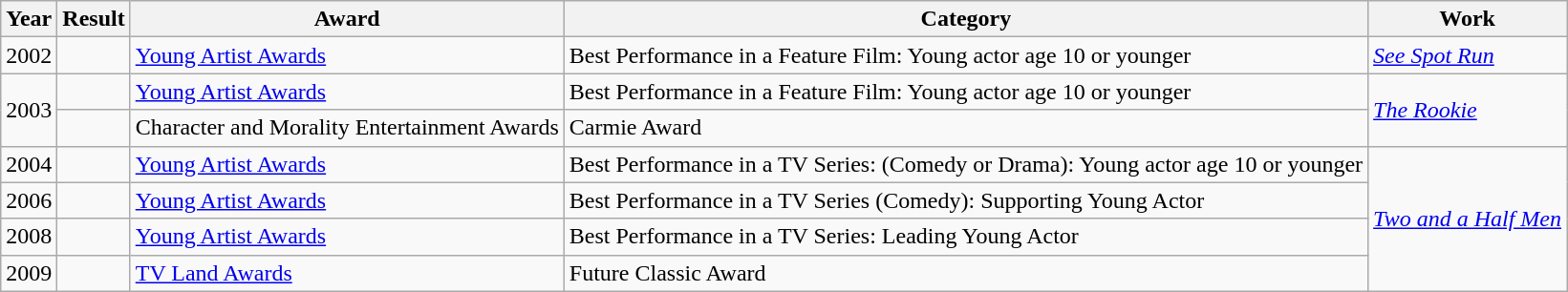<table class="wikitable">
<tr>
<th>Year</th>
<th>Result</th>
<th>Award</th>
<th>Category</th>
<th>Work</th>
</tr>
<tr>
<td>2002</td>
<td></td>
<td><a href='#'>Young Artist Awards</a></td>
<td>Best Performance in a Feature Film: Young actor age 10 or younger</td>
<td><em><a href='#'>See Spot Run</a></em></td>
</tr>
<tr>
<td rowspan=2>2003</td>
<td></td>
<td><a href='#'>Young Artist Awards</a></td>
<td>Best Performance in a Feature Film: Young actor age 10 or younger</td>
<td rowspan=2><em><a href='#'>The Rookie</a></em></td>
</tr>
<tr>
<td></td>
<td>Character and Morality Entertainment Awards</td>
<td>Carmie Award</td>
</tr>
<tr>
<td>2004</td>
<td></td>
<td><a href='#'>Young Artist Awards</a></td>
<td>Best Performance in a TV Series: (Comedy or Drama): Young actor age 10 or younger</td>
<td rowspan=4><em><a href='#'>Two and a Half Men</a></em></td>
</tr>
<tr>
<td>2006</td>
<td></td>
<td><a href='#'>Young Artist Awards</a></td>
<td>Best Performance in a TV Series (Comedy): Supporting Young Actor</td>
</tr>
<tr>
<td>2008</td>
<td></td>
<td><a href='#'>Young Artist Awards</a></td>
<td>Best Performance in a TV Series: Leading Young Actor</td>
</tr>
<tr>
<td>2009</td>
<td></td>
<td><a href='#'>TV Land Awards</a></td>
<td>Future Classic Award</td>
</tr>
</table>
